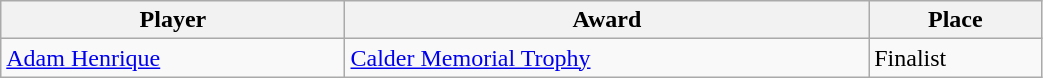<table class="wikitable" style="width:55%;">
<tr>
<th>Player</th>
<th>Award</th>
<th>Place</th>
</tr>
<tr>
<td><a href='#'>Adam Henrique</a></td>
<td><a href='#'>Calder Memorial Trophy</a></td>
<td>Finalist</td>
</tr>
</table>
